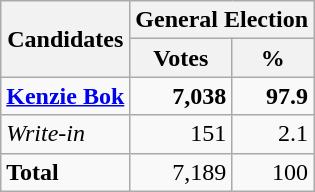<table class=wikitable>
<tr>
<th colspan=1 rowspan=2><strong>Candidates</strong></th>
<th colspan=2><strong>General Election</strong></th>
</tr>
<tr>
<th>Votes</th>
<th>%</th>
</tr>
<tr>
<td><strong><a href='#'>Kenzie Bok</a></strong></td>
<td align="right"><strong>7,038</strong></td>
<td align="right"><strong>97.9</strong></td>
</tr>
<tr>
<td><em>Write-in</em></td>
<td align="right">151</td>
<td align="right">2.1</td>
</tr>
<tr>
<td><strong>Total</strong></td>
<td align="right">7,189</td>
<td align="right">100</td>
</tr>
</table>
